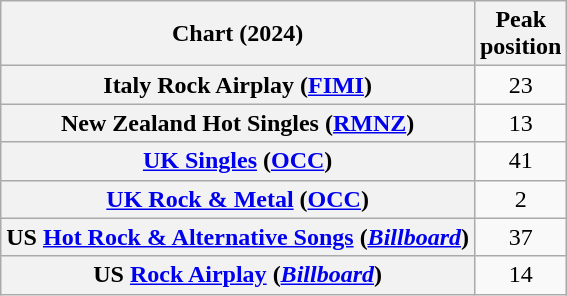<table class="wikitable sortable plainrowheaders" style="text-align:center">
<tr>
<th scope="col">Chart (2024)</th>
<th scope="col">Peak<br>position</th>
</tr>
<tr>
<th scope="row">Italy Rock Airplay (<a href='#'>FIMI</a>)</th>
<td>23</td>
</tr>
<tr>
<th scope="row">New Zealand Hot Singles (<a href='#'>RMNZ</a>)</th>
<td>13</td>
</tr>
<tr>
<th scope="row"><a href='#'>UK Singles</a> (<a href='#'>OCC</a>)</th>
<td>41</td>
</tr>
<tr>
<th scope="row"><a href='#'>UK Rock & Metal</a> (<a href='#'>OCC</a>)</th>
<td>2</td>
</tr>
<tr>
<th scope="row">US <a href='#'>Hot Rock & Alternative Songs</a> (<em><a href='#'>Billboard</a></em>)</th>
<td>37</td>
</tr>
<tr>
<th scope="row">US <a href='#'>Rock Airplay</a> (<em><a href='#'>Billboard</a></em>)</th>
<td>14</td>
</tr>
</table>
